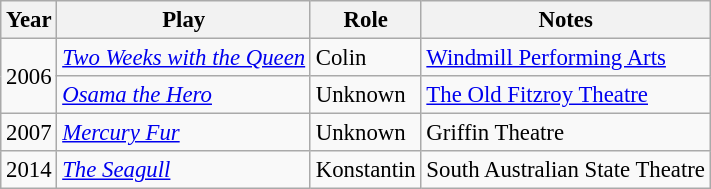<table class="wikitable" style="font-size: 95%;">
<tr>
<th>Year</th>
<th>Play</th>
<th>Role</th>
<th>Notes</th>
</tr>
<tr>
<td rowspan="2">2006</td>
<td><em><a href='#'>Two Weeks with the Queen</a></em></td>
<td>Colin</td>
<td><a href='#'>Windmill Performing Arts</a></td>
</tr>
<tr>
<td><em><a href='#'>Osama the Hero</a></em></td>
<td>Unknown</td>
<td><a href='#'>The Old Fitzroy Theatre</a></td>
</tr>
<tr>
<td>2007</td>
<td><em><a href='#'>Mercury Fur</a></em></td>
<td>Unknown</td>
<td>Griffin Theatre</td>
</tr>
<tr>
<td>2014</td>
<td><em><a href='#'>The Seagull</a></em></td>
<td>Konstantin</td>
<td>South Australian State Theatre</td>
</tr>
</table>
